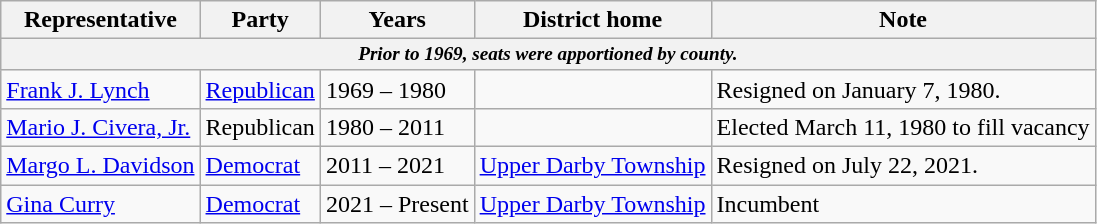<table class=wikitable>
<tr valign=bottom>
<th>Representative</th>
<th>Party</th>
<th>Years</th>
<th>District home</th>
<th>Note</th>
</tr>
<tr>
<th colspan=5 style="font-size: 80%;"><em>Prior to 1969, seats were apportioned by county.</em></th>
</tr>
<tr>
<td><a href='#'>Frank J. Lynch</a></td>
<td><a href='#'>Republican</a></td>
<td>1969 – 1980</td>
<td></td>
<td>Resigned on January 7, 1980.</td>
</tr>
<tr>
<td><a href='#'>Mario J. Civera, Jr.</a></td>
<td>Republican</td>
<td>1980 – 2011</td>
<td></td>
<td>Elected March 11, 1980 to fill vacancy</td>
</tr>
<tr>
<td><a href='#'>Margo L. Davidson</a></td>
<td><a href='#'>Democrat</a></td>
<td>2011 – 2021</td>
<td><a href='#'>Upper Darby Township</a></td>
<td>Resigned on July 22, 2021.</td>
</tr>
<tr>
<td><a href='#'>Gina Curry</a></td>
<td><a href='#'>Democrat</a></td>
<td>2021 – Present</td>
<td><a href='#'>Upper Darby Township</a></td>
<td>Incumbent</td>
</tr>
</table>
